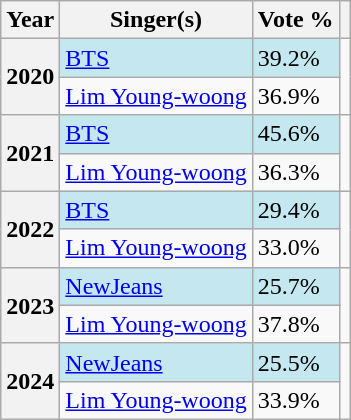<table class="wikitable plainrowheaders sortable">
<tr>
<th scope="col">Year</th>
<th scope="col">Singer(s)</th>
<th scope="col">Vote %</th>
<th scope="col" class="unsortable"></th>
</tr>
<tr>
<th scope="row" rowspan="2">2020</th>
<td style="background:#C4E7F0"> <a href='#'>BTS</a></td>
<td style="background:#C4E7F0">39.2%</td>
<td rowspan="2"></td>
</tr>
<tr>
<td> <a href='#'>Lim Young-woong</a></td>
<td>36.9%</td>
</tr>
<tr>
<th scope="row" rowspan="2">2021</th>
<td style="background:#C4E7F0"> <a href='#'>BTS</a></td>
<td style="background:#C4E7F0">45.6%</td>
<td rowspan="2"></td>
</tr>
<tr>
<td> <a href='#'>Lim Young-woong</a></td>
<td>36.3%</td>
</tr>
<tr>
<th scope="row" rowspan="2">2022</th>
<td style="background:#C4E7F0"> <a href='#'>BTS</a></td>
<td style="background:#C4E7F0">29.4%</td>
<td rowspan="2"></td>
</tr>
<tr>
<td> <a href='#'>Lim Young-woong</a></td>
<td>33.0%</td>
</tr>
<tr>
<th scope="row" rowspan="2">2023</th>
<td style="background:#C4E7F0"> <a href='#'>NewJeans</a></td>
<td style="background:#C4E7F0">25.7%</td>
<td rowspan="2"></td>
</tr>
<tr>
<td> <a href='#'>Lim Young-woong</a></td>
<td>37.8%</td>
</tr>
<tr>
<th scope="row" rowspan="2">2024</th>
<td style="background:#C4E7F0"> <a href='#'>NewJeans</a></td>
<td style="background:#C4E7F0">25.5%</td>
<td rowspan="2"></td>
</tr>
<tr>
<td> <a href='#'>Lim Young-woong</a></td>
<td>33.9%</td>
</tr>
</table>
